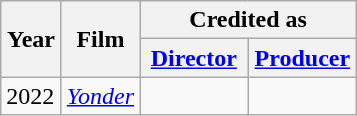<table class="wikitable sortable">
<tr>
<th rowspan="2" style="width:33px;">Year</th>
<th rowspan="2">Film</th>
<th colspan="2">Credited as</th>
</tr>
<tr>
<th width=65><a href='#'>Director</a></th>
<th width=65><a href='#'>Producer</a></th>
</tr>
<tr>
<td>2022</td>
<td><em><a href='#'>Yonder</a></em></td>
<td></td>
<td></td>
</tr>
</table>
